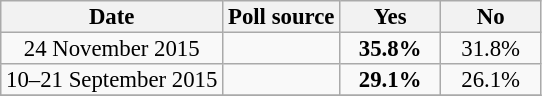<table class=wikitable style="font-size:95%; line-height:14px; text-align:center">
<tr>
<th rowspan=1>Date</th>
<th rowspan=1>Poll source</th>
<th style=width:60px>Yes</th>
<th style=width:60px>No</th>
</tr>
<tr>
<td>24 November 2015</td>
<td></td>
<td><strong>35.8%</strong></td>
<td>31.8%</td>
</tr>
<tr>
<td>10–21 September 2015</td>
<td></td>
<td><strong>29.1%</strong></td>
<td>26.1%</td>
</tr>
<tr>
</tr>
</table>
